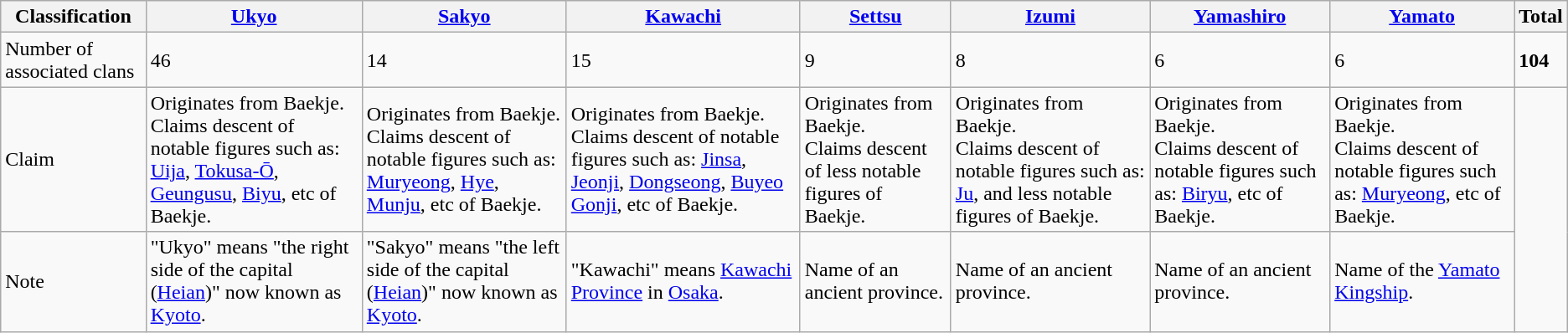<table class="wikitable">
<tr>
<th>Classification</th>
<th><a href='#'>Ukyo</a></th>
<th><a href='#'>Sakyo</a></th>
<th><a href='#'>Kawachi</a></th>
<th><a href='#'>Settsu</a></th>
<th><a href='#'>Izumi</a></th>
<th><a href='#'>Yamashiro</a></th>
<th><a href='#'>Yamato</a></th>
<th>Total</th>
</tr>
<tr>
<td>Number of associated clans</td>
<td>46</td>
<td>14</td>
<td>15</td>
<td>9</td>
<td>8</td>
<td>6</td>
<td>6</td>
<td><strong>104</strong></td>
</tr>
<tr>
<td>Claim</td>
<td>Originates from Baekje.<br>Claims descent of notable figures such as: <a href='#'>Uija</a>, <a href='#'>Tokusa-Ō</a>, <a href='#'>Geungusu</a>, <a href='#'>Biyu</a>, etc of Baekje.</td>
<td>Originates from Baekje.<br>Claims descent of notable figures such as: <a href='#'>Muryeong</a>, <a href='#'>Hye</a>, <a href='#'>Munju</a>, etc of Baekje.</td>
<td>Originates from Baekje.<br>Claims descent of notable figures such as: <a href='#'>Jinsa</a>, <a href='#'>Jeonji</a>, <a href='#'>Dongseong</a>, <a href='#'>Buyeo Gonji</a>, etc of Baekje.</td>
<td>Originates from Baekje.<br>Claims descent of less notable figures of Baekje.</td>
<td>Originates from Baekje.<br>Claims descent of notable figures such as: <a href='#'>Ju</a>, and less notable figures of Baekje.</td>
<td>Originates from Baekje.<br>Claims descent of notable figures such as: <a href='#'>Biryu</a>, etc of Baekje.</td>
<td>Originates from Baekje.<br>Claims descent of notable figures such as: <a href='#'>Muryeong</a>, etc of Baekje.</td>
<td rowspan="2"></td>
</tr>
<tr>
<td>Note</td>
<td>"Ukyo" means "the right side of the capital (<a href='#'>Heian</a>)" now known as <a href='#'>Kyoto</a>.</td>
<td>"Sakyo" means "the left side of the capital (<a href='#'>Heian</a>)" now known as <a href='#'>Kyoto</a>.</td>
<td>"Kawachi" means <a href='#'>Kawachi Province</a> in <a href='#'>Osaka</a>.</td>
<td>Name of an ancient province.</td>
<td>Name of an ancient province.</td>
<td>Name of an ancient province.</td>
<td>Name of the <a href='#'>Yamato Kingship</a>.</td>
</tr>
</table>
